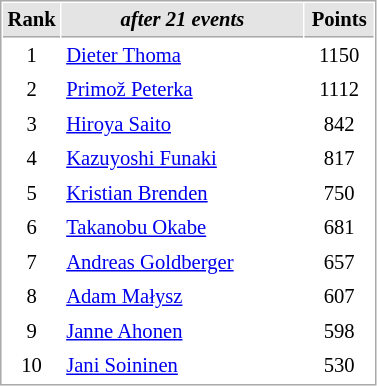<table cellspacing="1" cellpadding="3" style="border:1px solid #AAAAAA;font-size:86%">
<tr bgcolor="#E4E4E4">
<th style="border-bottom:1px solid #AAAAAA" width=10>Rank</th>
<th style="border-bottom:1px solid #AAAAAA" width=155><em>after 21 events</em></th>
<th style="border-bottom:1px solid #AAAAAA" width=40>Points</th>
</tr>
<tr>
<td align=center>1</td>
<td> <a href='#'>Dieter Thoma</a></td>
<td align=center>1150</td>
</tr>
<tr>
<td align=center>2</td>
<td> <a href='#'>Primož Peterka</a></td>
<td align=center>1112</td>
</tr>
<tr>
<td align=center>3</td>
<td> <a href='#'>Hiroya Saito</a></td>
<td align=center>842</td>
</tr>
<tr>
<td align=center>4</td>
<td> <a href='#'>Kazuyoshi Funaki</a></td>
<td align=center>817</td>
</tr>
<tr>
<td align=center>5</td>
<td> <a href='#'>Kristian Brenden</a></td>
<td align=center>750</td>
</tr>
<tr>
<td align=center>6</td>
<td> <a href='#'>Takanobu Okabe</a></td>
<td align=center>681</td>
</tr>
<tr>
<td align=center>7</td>
<td> <a href='#'>Andreas Goldberger</a></td>
<td align=center>657</td>
</tr>
<tr>
<td align=center>8</td>
<td> <a href='#'>Adam Małysz</a></td>
<td align=center>607</td>
</tr>
<tr>
<td align=center>9</td>
<td> <a href='#'>Janne Ahonen</a></td>
<td align=center>598</td>
</tr>
<tr>
<td align=center>10</td>
<td> <a href='#'>Jani Soininen</a></td>
<td align=center>530</td>
</tr>
</table>
